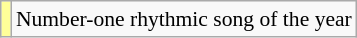<table class="wikitable plainrowheaders" style="font-size:90%;">
<tr>
<td bgcolor=#FFFF99 align=center></td>
<td>Number-one rhythmic song of the year</td>
</tr>
</table>
